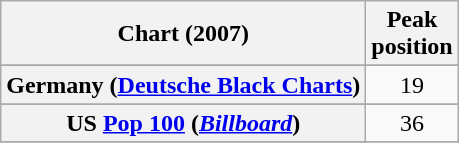<table class="wikitable sortable plainrowheaders" style="text-align:center">
<tr>
<th scope="col">Chart (2007)</th>
<th scope="col">Peak<br>position</th>
</tr>
<tr>
</tr>
<tr>
<th scope="row">Germany (<a href='#'>Deutsche Black Charts</a>)</th>
<td>19</td>
</tr>
<tr>
</tr>
<tr>
</tr>
<tr>
</tr>
<tr>
<th scope="row">US <a href='#'>Pop 100</a> (<a href='#'><em>Billboard</em></a>)</th>
<td>36</td>
</tr>
<tr>
</tr>
</table>
